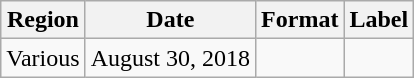<table class="wikitable plainrowheaders">
<tr>
<th scope="col">Region</th>
<th scope="col">Date</th>
<th scope="col">Format</th>
<th scope="col">Label</th>
</tr>
<tr>
<td>Various</td>
<td>August 30, 2018</td>
<td></td>
<td></td>
</tr>
</table>
